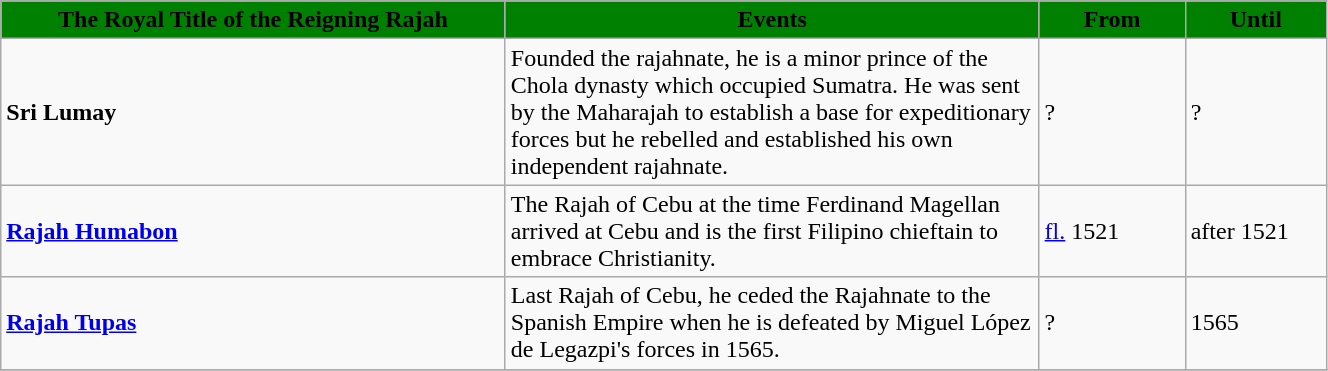<table width=70% class="wikitable">
<tr>
<th style="background-color:green" width=5%,>The Royal Title of the Reigning Rajah</th>
<th style="background-color:green" width=5%>Events</th>
<th style="background-color:green" width=1%>From</th>
<th style="background-color:green" width=1%>Until</th>
</tr>
<tr>
<td><strong>Sri Lumay</strong></td>
<td>Founded the rajahnate, he is a minor prince of the Chola dynasty which occupied Sumatra. He was sent by the Maharajah to establish a base for expeditionary forces but he rebelled and established his own independent rajahnate.</td>
<td>?</td>
<td>?</td>
</tr>
<tr>
<td><strong><a href='#'>Rajah Humabon</a></strong></td>
<td>The Rajah of Cebu at the time Ferdinand Magellan arrived at Cebu and is the first Filipino chieftain to embrace Christianity.</td>
<td><a href='#'>fl.</a> 1521</td>
<td>after 1521</td>
</tr>
<tr>
<td><strong><a href='#'>Rajah Tupas</a></strong></td>
<td>Last Rajah of Cebu, he ceded the Rajahnate to the Spanish Empire when he is defeated by Miguel López de Legazpi's forces in 1565.</td>
<td>?</td>
<td>1565</td>
</tr>
<tr>
</tr>
</table>
